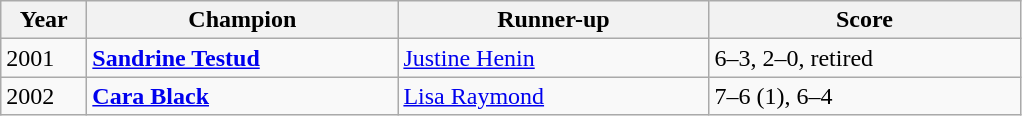<table class="wikitable">
<tr>
<th width="50">Year</th>
<th width="200">Champion</th>
<th width="200">Runner-up</th>
<th width="200">Score</th>
</tr>
<tr>
<td>2001</td>
<td> <strong><a href='#'>Sandrine Testud</a></strong></td>
<td> <a href='#'>Justine Henin</a></td>
<td>6–3, 2–0, retired</td>
</tr>
<tr>
<td>2002</td>
<td> <strong><a href='#'>Cara Black</a></strong></td>
<td> <a href='#'>Lisa Raymond</a></td>
<td>7–6 (1), 6–4</td>
</tr>
</table>
